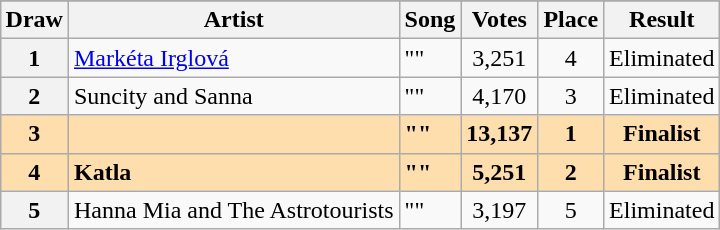<table class="sortable wikitable plainrowheaders" style="margin: 1em auto 1em auto; text-align:center">
<tr>
</tr>
<tr>
<th scope="col">Draw</th>
<th scope="col">Artist</th>
<th scope="col">Song</th>
<th scope="col">Votes</th>
<th scope="col">Place</th>
<th scope="col">Result</th>
</tr>
<tr>
<th scope="row" style="text-align:center;">1</th>
<td align="left"><a href='#'>Markéta Irglová</a></td>
<td align="left">""</td>
<td>3,251</td>
<td>4</td>
<td>Eliminated</td>
</tr>
<tr>
<th scope="row" style="text-align:center;">2</th>
<td align="left">Suncity and Sanna</td>
<td align="left">""</td>
<td>4,170</td>
<td>3</td>
<td>Eliminated</td>
</tr>
<tr style="font-weight:bold; background:navajowhite;">
<th scope="row" style="text-align:center; font-weight:bold; background:navajowhite;">3</th>
<td align="left"></td>
<td align="left">""</td>
<td>13,137</td>
<td>1</td>
<td>Finalist</td>
</tr>
<tr style="font-weight:bold; background:navajowhite;">
<th scope="row" style="text-align:center; font-weight:bold; background:navajowhite;">4</th>
<td align="left">Katla</td>
<td align="left">""</td>
<td>5,251</td>
<td>2</td>
<td>Finalist</td>
</tr>
<tr>
<th scope="row" style="text-align:center;">5</th>
<td align="left">Hanna Mia and The Astrotourists</td>
<td align="left">""</td>
<td>3,197</td>
<td>5</td>
<td>Eliminated</td>
</tr>
</table>
